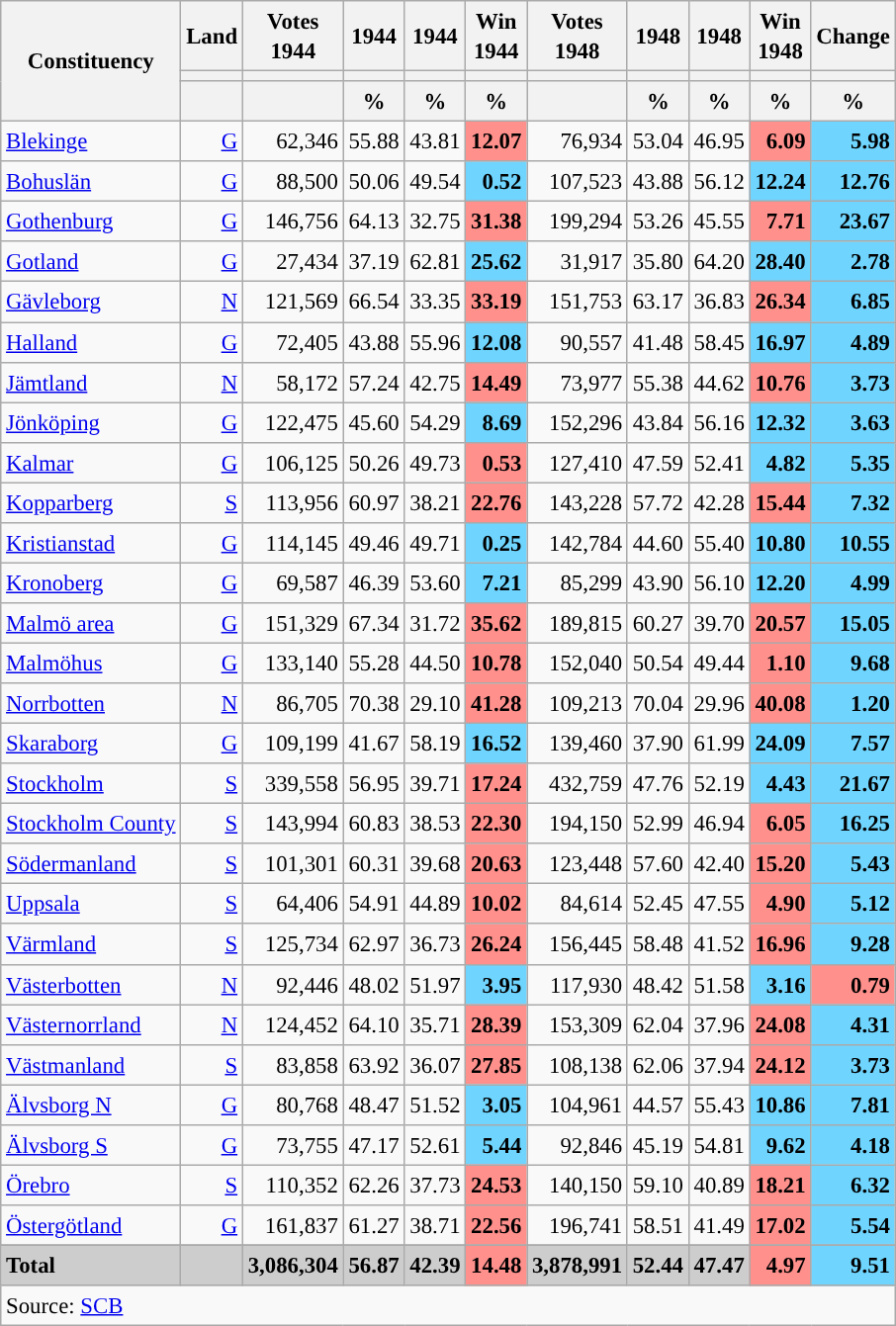<table class="wikitable sortable" style="text-align:right; font-size:95%; line-height:20px;">
<tr>
<th rowspan="3">Constituency</th>
<th>Land</th>
<th width="30px" class="unsortable">Votes 1944</th>
<th> 1944</th>
<th> 1944</th>
<th width="30px" class="unsortable">Win 1944</th>
<th width="30px" class="unsortable">Votes 1948</th>
<th> 1948</th>
<th> 1948</th>
<th width="30px" class="unsortable">Win 1948</th>
<th width="30px" class="unsortable">Change</th>
</tr>
<tr>
<th></th>
<th></th>
<th style="background:"></th>
<th style="background:"></th>
<th></th>
<th></th>
<th style="background:"></th>
<th style="background:"></th>
<th></th>
<th></th>
</tr>
<tr>
<th data-sort-type="number"></th>
<th data-sort-type="number"></th>
<th data-sort-type="number">%</th>
<th data-sort-type="number">%</th>
<th data-sort-type="number">%</th>
<th data-sort-type="number"></th>
<th data-sort-type="number">%</th>
<th data-sort-type="number">%</th>
<th data-sort-type="number">%</th>
<th data-sort-type="number">%</th>
</tr>
<tr>
<td align="left"><a href='#'>Blekinge</a></td>
<td><a href='#'>G</a></td>
<td>62,346</td>
<td>55.88</td>
<td>43.81</td>
<td bgcolor=#ff908c><strong>12.07</strong></td>
<td>76,934</td>
<td>53.04</td>
<td>46.95</td>
<td bgcolor=#ff908c><strong>6.09</strong></td>
<td bgcolor=#6fd5fe><strong>5.98</strong></td>
</tr>
<tr>
<td align="left"><a href='#'>Bohuslän</a></td>
<td><a href='#'>G</a></td>
<td>88,500</td>
<td>50.06</td>
<td>49.54</td>
<td bgcolor=#6fd5fe><strong>0.52</strong></td>
<td>107,523</td>
<td>43.88</td>
<td>56.12</td>
<td bgcolor=#6fd5fe><strong>12.24</strong></td>
<td bgcolor=#6fd5fe><strong>12.76</strong></td>
</tr>
<tr>
<td align="left"><a href='#'>Gothenburg</a></td>
<td><a href='#'>G</a></td>
<td>146,756</td>
<td>64.13</td>
<td>32.75</td>
<td bgcolor=#ff908c><strong>31.38</strong></td>
<td>199,294</td>
<td>53.26</td>
<td>45.55</td>
<td bgcolor=#ff908c><strong>7.71</strong></td>
<td bgcolor=#6fd5fe><strong>23.67</strong></td>
</tr>
<tr>
<td align="left"><a href='#'>Gotland</a></td>
<td><a href='#'>G</a></td>
<td>27,434</td>
<td>37.19</td>
<td>62.81</td>
<td bgcolor=#6fd5fe><strong>25.62</strong></td>
<td>31,917</td>
<td>35.80</td>
<td>64.20</td>
<td bgcolor=#6fd5fe><strong>28.40</strong></td>
<td bgcolor=#6fd5fe><strong>2.78</strong></td>
</tr>
<tr>
<td align="left"><a href='#'>Gävleborg</a></td>
<td><a href='#'>N</a></td>
<td>121,569</td>
<td>66.54</td>
<td>33.35</td>
<td bgcolor=#ff908c><strong>33.19</strong></td>
<td>151,753</td>
<td>63.17</td>
<td>36.83</td>
<td bgcolor=#ff908c><strong>26.34</strong></td>
<td bgcolor=#6fd5fe><strong>6.85</strong></td>
</tr>
<tr>
<td align="left"><a href='#'>Halland</a></td>
<td><a href='#'>G</a></td>
<td>72,405</td>
<td>43.88</td>
<td>55.96</td>
<td bgcolor=#6fd5fe><strong>12.08</strong></td>
<td>90,557</td>
<td>41.48</td>
<td>58.45</td>
<td bgcolor=#6fd5fe><strong>16.97</strong></td>
<td bgcolor=#6fd5fe><strong>4.89</strong></td>
</tr>
<tr>
<td align="left"><a href='#'>Jämtland</a></td>
<td><a href='#'>N</a></td>
<td>58,172</td>
<td>57.24</td>
<td>42.75</td>
<td bgcolor=#ff908c><strong>14.49</strong></td>
<td>73,977</td>
<td>55.38</td>
<td>44.62</td>
<td bgcolor=#ff908c><strong>10.76</strong></td>
<td bgcolor=#6fd5fe><strong>3.73</strong></td>
</tr>
<tr>
<td align="left"><a href='#'>Jönköping</a></td>
<td><a href='#'>G</a></td>
<td>122,475</td>
<td>45.60</td>
<td>54.29</td>
<td bgcolor=#6fd5fe><strong>8.69</strong></td>
<td>152,296</td>
<td>43.84</td>
<td>56.16</td>
<td bgcolor=#6fd5fe><strong>12.32</strong></td>
<td bgcolor=#6fd5fe><strong>3.63</strong></td>
</tr>
<tr>
<td align="left"><a href='#'>Kalmar</a></td>
<td><a href='#'>G</a></td>
<td>106,125</td>
<td>50.26</td>
<td>49.73</td>
<td bgcolor=#ff908c><strong>0.53</strong></td>
<td>127,410</td>
<td>47.59</td>
<td>52.41</td>
<td bgcolor=#6fd5fe><strong>4.82</strong></td>
<td bgcolor=#6fd5fe><strong>5.35</strong></td>
</tr>
<tr>
<td align="left"><a href='#'>Kopparberg</a></td>
<td><a href='#'>S</a></td>
<td>113,956</td>
<td>60.97</td>
<td>38.21</td>
<td bgcolor=#ff908c><strong>22.76</strong></td>
<td>143,228</td>
<td>57.72</td>
<td>42.28</td>
<td bgcolor=#ff908c><strong>15.44</strong></td>
<td bgcolor=#6fd5fe><strong>7.32</strong></td>
</tr>
<tr>
<td align="left"><a href='#'>Kristianstad</a></td>
<td><a href='#'>G</a></td>
<td>114,145</td>
<td>49.46</td>
<td>49.71</td>
<td bgcolor=#6fd5fe><strong>0.25</strong></td>
<td>142,784</td>
<td>44.60</td>
<td>55.40</td>
<td bgcolor=#6fd5fe><strong>10.80</strong></td>
<td bgcolor=#6fd5fe><strong>10.55</strong></td>
</tr>
<tr>
<td align="left"><a href='#'>Kronoberg</a></td>
<td><a href='#'>G</a></td>
<td>69,587</td>
<td>46.39</td>
<td>53.60</td>
<td bgcolor=#6fd5fe><strong>7.21</strong></td>
<td>85,299</td>
<td>43.90</td>
<td>56.10</td>
<td bgcolor=#6fd5fe><strong>12.20</strong></td>
<td bgcolor=#6fd5fe><strong>4.99</strong></td>
</tr>
<tr>
<td align="left"><a href='#'>Malmö area</a></td>
<td><a href='#'>G</a></td>
<td>151,329</td>
<td>67.34</td>
<td>31.72</td>
<td bgcolor=#ff908c><strong>35.62</strong></td>
<td>189,815</td>
<td>60.27</td>
<td>39.70</td>
<td bgcolor=#ff908c><strong>20.57</strong></td>
<td bgcolor=#6fd5fe><strong>15.05</strong></td>
</tr>
<tr>
<td align="left"><a href='#'>Malmöhus</a></td>
<td><a href='#'>G</a></td>
<td>133,140</td>
<td>55.28</td>
<td>44.50</td>
<td bgcolor=#ff908c><strong>10.78</strong></td>
<td>152,040</td>
<td>50.54</td>
<td>49.44</td>
<td bgcolor=#ff908c><strong>1.10</strong></td>
<td bgcolor=#6fd5fe><strong>9.68</strong></td>
</tr>
<tr>
<td align="left"><a href='#'>Norrbotten</a></td>
<td><a href='#'>N</a></td>
<td>86,705</td>
<td>70.38</td>
<td>29.10</td>
<td bgcolor=#ff908c><strong>41.28</strong></td>
<td>109,213</td>
<td>70.04</td>
<td>29.96</td>
<td bgcolor=#ff908c><strong>40.08</strong></td>
<td bgcolor=#6fd5fe><strong>1.20</strong></td>
</tr>
<tr>
<td align="left"><a href='#'>Skaraborg</a></td>
<td><a href='#'>G</a></td>
<td>109,199</td>
<td>41.67</td>
<td>58.19</td>
<td bgcolor=#6fd5fe><strong>16.52</strong></td>
<td>139,460</td>
<td>37.90</td>
<td>61.99</td>
<td bgcolor=#6fd5fe><strong>24.09</strong></td>
<td bgcolor=#6fd5fe><strong>7.57</strong></td>
</tr>
<tr>
<td align="left"><a href='#'>Stockholm</a></td>
<td><a href='#'>S</a></td>
<td>339,558</td>
<td>56.95</td>
<td>39.71</td>
<td bgcolor=#ff908c><strong>17.24</strong></td>
<td>432,759</td>
<td>47.76</td>
<td>52.19</td>
<td bgcolor=#6fd5fe><strong>4.43</strong></td>
<td bgcolor=#6fd5fe><strong>21.67</strong></td>
</tr>
<tr>
<td align="left"><a href='#'>Stockholm County</a></td>
<td><a href='#'>S</a></td>
<td>143,994</td>
<td>60.83</td>
<td>38.53</td>
<td bgcolor=#ff908c><strong>22.30</strong></td>
<td>194,150</td>
<td>52.99</td>
<td>46.94</td>
<td bgcolor=#ff908c><strong>6.05</strong></td>
<td bgcolor=#6fd5fe><strong>16.25</strong></td>
</tr>
<tr>
<td align="left"><a href='#'>Södermanland</a></td>
<td><a href='#'>S</a></td>
<td>101,301</td>
<td>60.31</td>
<td>39.68</td>
<td bgcolor=#ff908c><strong>20.63</strong></td>
<td>123,448</td>
<td>57.60</td>
<td>42.40</td>
<td bgcolor=#ff908c><strong>15.20</strong></td>
<td bgcolor=#6fd5fe><strong>5.43</strong></td>
</tr>
<tr>
<td align="left"><a href='#'>Uppsala</a></td>
<td><a href='#'>S</a></td>
<td>64,406</td>
<td>54.91</td>
<td>44.89</td>
<td bgcolor=#ff908c><strong>10.02</strong></td>
<td>84,614</td>
<td>52.45</td>
<td>47.55</td>
<td bgcolor=#ff908c><strong>4.90</strong></td>
<td bgcolor=#6fd5fe><strong>5.12</strong></td>
</tr>
<tr>
<td align="left"><a href='#'>Värmland</a></td>
<td><a href='#'>S</a></td>
<td>125,734</td>
<td>62.97</td>
<td>36.73</td>
<td bgcolor=#ff908c><strong>26.24</strong></td>
<td>156,445</td>
<td>58.48</td>
<td>41.52</td>
<td bgcolor=#ff908c><strong>16.96</strong></td>
<td bgcolor=#6fd5fe><strong>9.28</strong></td>
</tr>
<tr>
<td align="left"><a href='#'>Västerbotten</a></td>
<td><a href='#'>N</a></td>
<td>92,446</td>
<td>48.02</td>
<td>51.97</td>
<td bgcolor=#6fd5fe><strong>3.95</strong></td>
<td>117,930</td>
<td>48.42</td>
<td>51.58</td>
<td bgcolor=#6fd5fe><strong>3.16</strong></td>
<td bgcolor=#ff908c><strong>0.79</strong></td>
</tr>
<tr>
<td align="left"><a href='#'>Västernorrland</a></td>
<td><a href='#'>N</a></td>
<td>124,452</td>
<td>64.10</td>
<td>35.71</td>
<td bgcolor=#ff908c><strong>28.39</strong></td>
<td>153,309</td>
<td>62.04</td>
<td>37.96</td>
<td bgcolor=#ff908c><strong>24.08</strong></td>
<td bgcolor=#6fd5fe><strong>4.31</strong></td>
</tr>
<tr>
<td align="left"><a href='#'>Västmanland</a></td>
<td><a href='#'>S</a></td>
<td>83,858</td>
<td>63.92</td>
<td>36.07</td>
<td bgcolor=#ff908c><strong>27.85</strong></td>
<td>108,138</td>
<td>62.06</td>
<td>37.94</td>
<td bgcolor=#ff908c><strong>24.12</strong></td>
<td bgcolor=#6fd5fe><strong>3.73</strong></td>
</tr>
<tr>
<td align="left"><a href='#'>Älvsborg N</a></td>
<td><a href='#'>G</a></td>
<td>80,768</td>
<td>48.47</td>
<td>51.52</td>
<td bgcolor=#6fd5fe><strong>3.05</strong></td>
<td>104,961</td>
<td>44.57</td>
<td>55.43</td>
<td bgcolor=#6fd5fe><strong>10.86</strong></td>
<td bgcolor=#6fd5fe><strong>7.81</strong></td>
</tr>
<tr>
<td align="left"><a href='#'>Älvsborg S</a></td>
<td><a href='#'>G</a></td>
<td>73,755</td>
<td>47.17</td>
<td>52.61</td>
<td bgcolor=#6fd5fe><strong>5.44</strong></td>
<td>92,846</td>
<td>45.19</td>
<td>54.81</td>
<td bgcolor=#6fd5fe><strong>9.62</strong></td>
<td bgcolor=#6fd5fe><strong>4.18</strong></td>
</tr>
<tr>
<td align="left"><a href='#'>Örebro</a></td>
<td><a href='#'>S</a></td>
<td>110,352</td>
<td>62.26</td>
<td>37.73</td>
<td bgcolor=#ff908c><strong>24.53</strong></td>
<td>140,150</td>
<td>59.10</td>
<td>40.89</td>
<td bgcolor=#ff908c><strong>18.21</strong></td>
<td bgcolor=#6fd5fe><strong>6.32</strong></td>
</tr>
<tr>
<td align="left"><a href='#'>Östergötland</a></td>
<td><a href='#'>G</a></td>
<td>161,837</td>
<td>61.27</td>
<td>38.71</td>
<td bgcolor=#ff908c><strong>22.56</strong></td>
<td>196,741</td>
<td>58.51</td>
<td>41.49</td>
<td bgcolor=#ff908c><strong>17.02</strong></td>
<td bgcolor=#6fd5fe><strong>5.54</strong></td>
</tr>
<tr>
</tr>
<tr style="background:#CDCDCD;">
<td align="left"><strong>Total</strong></td>
<td></td>
<td><strong>3,086,304</strong></td>
<td><strong>56.87</strong></td>
<td><strong>42.39</strong></td>
<td bgcolor=#ff908c><strong>14.48</strong></td>
<td><strong>3,878,991</strong></td>
<td><strong>52.44</strong></td>
<td><strong>47.47</strong></td>
<td bgcolor=#ff908c><strong>4.97</strong></td>
<td bgcolor=#6fd5fe><strong>9.51</strong></td>
</tr>
<tr>
<td colspan="11" align="left">Source: <a href='#'>SCB</a></td>
</tr>
</table>
